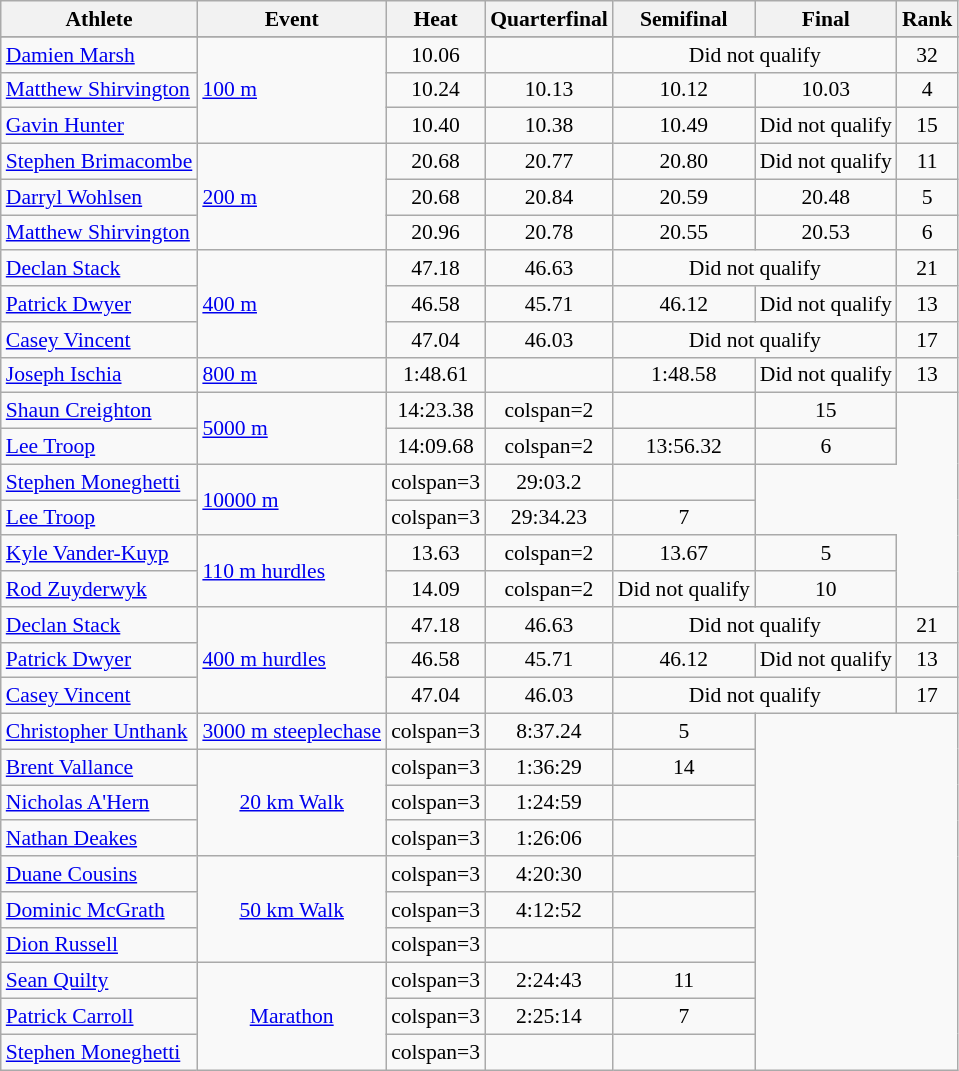<table class="wikitable" style="font-size:90%">
<tr>
<th colspan=1>Athlete</th>
<th colspan=1>Event</th>
<th colspan=1>Heat</th>
<th colspan=1>Quarterfinal</th>
<th colspan=1>Semifinal</th>
<th colspan=1>Final</th>
<th colspan=1>Rank</th>
</tr>
<tr style="font-size:95%">
</tr>
<tr align=center>
<td align=left><a href='#'>Damien Marsh</a></td>
<td align=left rowspan=3><a href='#'>100 m</a></td>
<td>10.06</td>
<td></td>
<td colspan=2>Did not qualify</td>
<td>32</td>
</tr>
<tr align=center>
<td align=left><a href='#'>Matthew Shirvington</a></td>
<td>10.24</td>
<td>10.13</td>
<td>10.12</td>
<td>10.03</td>
<td>4</td>
</tr>
<tr align=center>
<td align=left><a href='#'>Gavin Hunter</a></td>
<td>10.40</td>
<td>10.38</td>
<td>10.49</td>
<td>Did not qualify</td>
<td>15</td>
</tr>
<tr align=center>
<td align=left><a href='#'>Stephen Brimacombe</a></td>
<td align=left rowspan=3><a href='#'>200 m</a></td>
<td>20.68</td>
<td>20.77</td>
<td>20.80</td>
<td>Did not qualify</td>
<td>11</td>
</tr>
<tr align=center>
<td align=left><a href='#'>Darryl Wohlsen</a></td>
<td>20.68</td>
<td>20.84</td>
<td>20.59</td>
<td>20.48</td>
<td>5</td>
</tr>
<tr align=center>
<td align=left><a href='#'>Matthew Shirvington</a></td>
<td>20.96</td>
<td>20.78</td>
<td>20.55</td>
<td>20.53</td>
<td>6</td>
</tr>
<tr align=center>
<td align=left><a href='#'>Declan Stack</a></td>
<td align=left rowspan=3><a href='#'>400 m</a></td>
<td>47.18</td>
<td>46.63</td>
<td colspan=2>Did not qualify</td>
<td>21</td>
</tr>
<tr align=center>
<td align=left><a href='#'>Patrick Dwyer</a></td>
<td>46.58</td>
<td>45.71</td>
<td>46.12</td>
<td>Did not qualify</td>
<td>13</td>
</tr>
<tr align=center>
<td align=left><a href='#'>Casey Vincent</a></td>
<td>47.04</td>
<td>46.03</td>
<td colspan=2>Did not qualify</td>
<td>17</td>
</tr>
<tr align=center>
<td align=left><a href='#'>Joseph Ischia</a></td>
<td align=left><a href='#'>800 m</a></td>
<td>1:48.61</td>
<td></td>
<td>1:48.58</td>
<td>Did not qualify</td>
<td>13</td>
</tr>
<tr align=center>
<td align=left><a href='#'>Shaun Creighton</a></td>
<td align=left rowspan=2><a href='#'>5000 m</a></td>
<td>14:23.38</td>
<td>colspan=2 </td>
<td></td>
<td>15</td>
</tr>
<tr align=center>
<td align=left><a href='#'>Lee Troop</a></td>
<td>14:09.68</td>
<td>colspan=2 </td>
<td>13:56.32</td>
<td>6</td>
</tr>
<tr align=center>
<td align=left><a href='#'>Stephen Moneghetti</a></td>
<td align=left rowspan=2><a href='#'>10000 m</a></td>
<td>colspan=3 </td>
<td>29:03.2</td>
<td></td>
</tr>
<tr align=center>
<td align=left><a href='#'>Lee Troop</a></td>
<td>colspan=3 </td>
<td>29:34.23</td>
<td>7</td>
</tr>
<tr align=center>
<td align=left><a href='#'>Kyle Vander-Kuyp</a></td>
<td align=left rowspan=2><a href='#'>110 m hurdles</a></td>
<td>13.63</td>
<td>colspan=2 </td>
<td>13.67</td>
<td>5</td>
</tr>
<tr align=center>
<td align=left><a href='#'>Rod Zuyderwyk</a></td>
<td>14.09</td>
<td>colspan=2 </td>
<td>Did not qualify</td>
<td>10</td>
</tr>
<tr align=center>
<td align=left><a href='#'>Declan Stack</a></td>
<td align=left rowspan=3><a href='#'>400 m hurdles</a></td>
<td>47.18</td>
<td>46.63</td>
<td colspan=2>Did not qualify</td>
<td>21</td>
</tr>
<tr align=center>
<td align=left><a href='#'>Patrick Dwyer</a></td>
<td>46.58</td>
<td>45.71</td>
<td>46.12</td>
<td>Did not qualify</td>
<td>13</td>
</tr>
<tr align=center>
<td align=left><a href='#'>Casey Vincent</a></td>
<td>47.04</td>
<td>46.03</td>
<td colspan=2>Did not qualify</td>
<td>17</td>
</tr>
<tr align=center>
<td align=left><a href='#'>Christopher Unthank</a></td>
<td><a href='#'>3000 m steeplechase</a></td>
<td>colspan=3 </td>
<td>8:37.24</td>
<td>5</td>
</tr>
<tr align=center>
<td align=left><a href='#'>Brent Vallance</a></td>
<td rowspan=3><a href='#'>20 km Walk</a></td>
<td>colspan=3 </td>
<td>1:36:29</td>
<td>14</td>
</tr>
<tr align=center>
<td align=left><a href='#'>Nicholas A'Hern</a></td>
<td>colspan=3 </td>
<td>1:24:59</td>
<td></td>
</tr>
<tr align=center>
<td align=left><a href='#'>Nathan Deakes</a></td>
<td>colspan=3 </td>
<td>1:26:06</td>
<td></td>
</tr>
<tr align=center>
<td align=left><a href='#'>Duane Cousins</a></td>
<td rowspan=3><a href='#'>50 km Walk</a></td>
<td>colspan=3 </td>
<td>4:20:30</td>
<td></td>
</tr>
<tr align=center>
<td align=left><a href='#'>Dominic McGrath</a></td>
<td>colspan=3 </td>
<td>4:12:52</td>
<td></td>
</tr>
<tr align=center>
<td align=left><a href='#'>Dion Russell</a></td>
<td>colspan=3 </td>
<td></td>
<td></td>
</tr>
<tr align=center>
<td align=left><a href='#'>Sean Quilty</a></td>
<td rowspan=3><a href='#'>Marathon</a></td>
<td>colspan=3 </td>
<td>2:24:43</td>
<td>11</td>
</tr>
<tr align=center>
<td align=left><a href='#'>Patrick Carroll</a></td>
<td>colspan=3 </td>
<td>2:25:14</td>
<td>7</td>
</tr>
<tr align=center>
<td align=left><a href='#'>Stephen Moneghetti</a></td>
<td>colspan=3 </td>
<td></td>
<td></td>
</tr>
</table>
